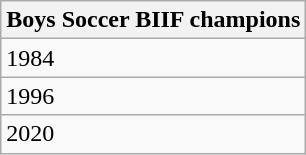<table class="wikitable">
<tr>
<th>Boys Soccer BIIF champions</th>
</tr>
<tr>
<td>1984</td>
</tr>
<tr>
<td>1996</td>
</tr>
<tr>
<td>2020</td>
</tr>
</table>
